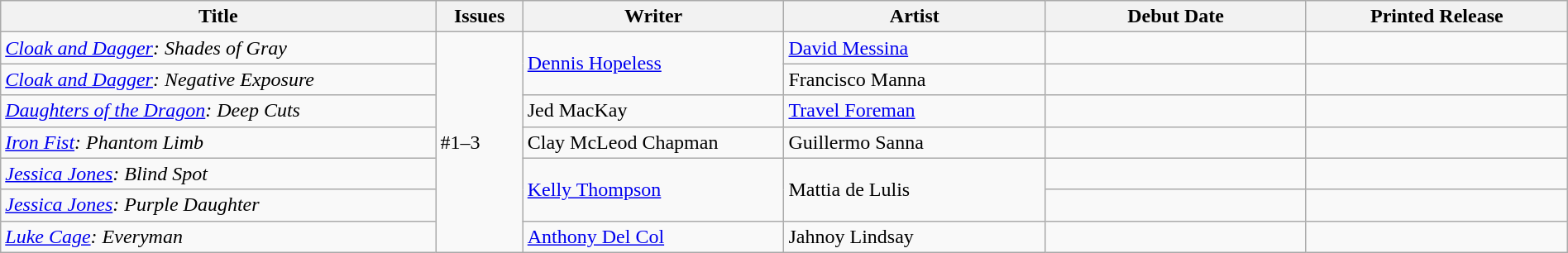<table class="wikitable sortable collapsible" style="width:100%; margin:1em auto 1em auto;">
<tr>
<th width=25%>Title</th>
<th width=5%>Issues</th>
<th width=15%>Writer</th>
<th width=15%>Artist</th>
<th width=15%>Debut Date</th>
<th width=15%>Printed Release</th>
</tr>
<tr>
<td><em><a href='#'>Cloak and Dagger</a>: Shades of Gray</em></td>
<td rowspan="7">#1–3</td>
<td rowspan="2"><a href='#'>Dennis Hopeless</a></td>
<td><a href='#'>David Messina</a></td>
<td></td>
<td></td>
</tr>
<tr>
<td><em><a href='#'>Cloak and Dagger</a>: Negative Exposure</em></td>
<td>Francisco Manna</td>
<td></td>
<td></td>
</tr>
<tr>
<td><em><a href='#'>Daughters of the Dragon</a>: Deep Cuts</em></td>
<td>Jed MacKay</td>
<td><a href='#'>Travel Foreman</a></td>
<td></td>
<td></td>
</tr>
<tr>
<td><em><a href='#'>Iron Fist</a>: Phantom Limb</em></td>
<td>Clay McLeod Chapman</td>
<td>Guillermo Sanna</td>
<td></td>
<td></td>
</tr>
<tr>
<td><em><a href='#'>Jessica Jones</a>: Blind Spot</em></td>
<td rowspan="2"><a href='#'>Kelly Thompson</a></td>
<td rowspan="2">Mattia de Lulis</td>
<td></td>
<td></td>
</tr>
<tr>
<td><em><a href='#'>Jessica Jones</a>: Purple Daughter</em></td>
<td></td>
<td></td>
</tr>
<tr>
<td><em><a href='#'>Luke Cage</a>: Everyman</em></td>
<td><a href='#'>Anthony Del Col</a></td>
<td>Jahnoy Lindsay</td>
<td></td>
<td></td>
</tr>
</table>
